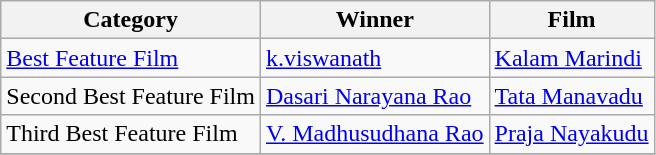<table class="wikitable">
<tr>
<th>Category</th>
<th>Winner</th>
<th>Film</th>
</tr>
<tr>
<td><a href='#'>Best Feature Film</a></td>
<td><a href='#'>k.viswanath</a></td>
<td><a href='#'>Kalam Marindi</a></td>
</tr>
<tr>
<td>Second Best Feature Film</td>
<td><a href='#'>Dasari Narayana Rao</a></td>
<td><a href='#'>Tata Manavadu</a></td>
</tr>
<tr>
<td>Third Best Feature Film</td>
<td><a href='#'>V. Madhusudhana Rao</a></td>
<td><a href='#'>Praja Nayakudu</a></td>
</tr>
<tr>
</tr>
</table>
